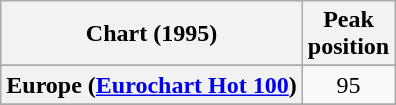<table class="wikitable sortable plainrowheaders" style="text-align:center">
<tr>
<th>Chart (1995)</th>
<th>Peak<br>position</th>
</tr>
<tr>
</tr>
<tr>
<th scope="row">Europe (<a href='#'>Eurochart Hot 100</a>)</th>
<td>95</td>
</tr>
<tr>
</tr>
<tr>
</tr>
<tr>
</tr>
<tr>
</tr>
<tr>
</tr>
<tr>
</tr>
</table>
